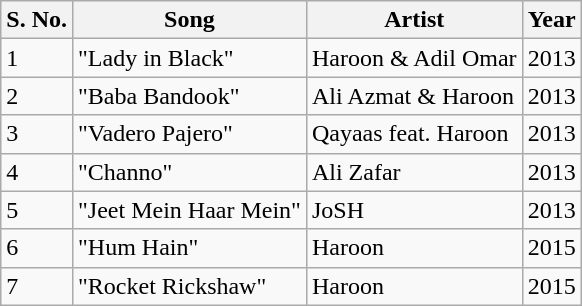<table class="wikitable">
<tr>
<th>S. No.</th>
<th>Song</th>
<th>Artist</th>
<th>Year</th>
</tr>
<tr>
<td>1</td>
<td>"Lady in Black"</td>
<td>Haroon & Adil Omar</td>
<td>2013</td>
</tr>
<tr>
<td>2</td>
<td>"Baba Bandook"</td>
<td>Ali Azmat & Haroon</td>
<td>2013</td>
</tr>
<tr>
<td>3</td>
<td>"Vadero Pajero"</td>
<td>Qayaas feat. Haroon</td>
<td>2013</td>
</tr>
<tr>
<td>4</td>
<td>"Channo"</td>
<td>Ali Zafar</td>
<td>2013</td>
</tr>
<tr>
<td>5</td>
<td>"Jeet Mein Haar Mein"</td>
<td>JoSH</td>
<td>2013</td>
</tr>
<tr>
<td>6</td>
<td>"Hum Hain"</td>
<td>Haroon</td>
<td>2015</td>
</tr>
<tr>
<td>7</td>
<td>"Rocket Rickshaw"</td>
<td>Haroon</td>
<td>2015</td>
</tr>
</table>
